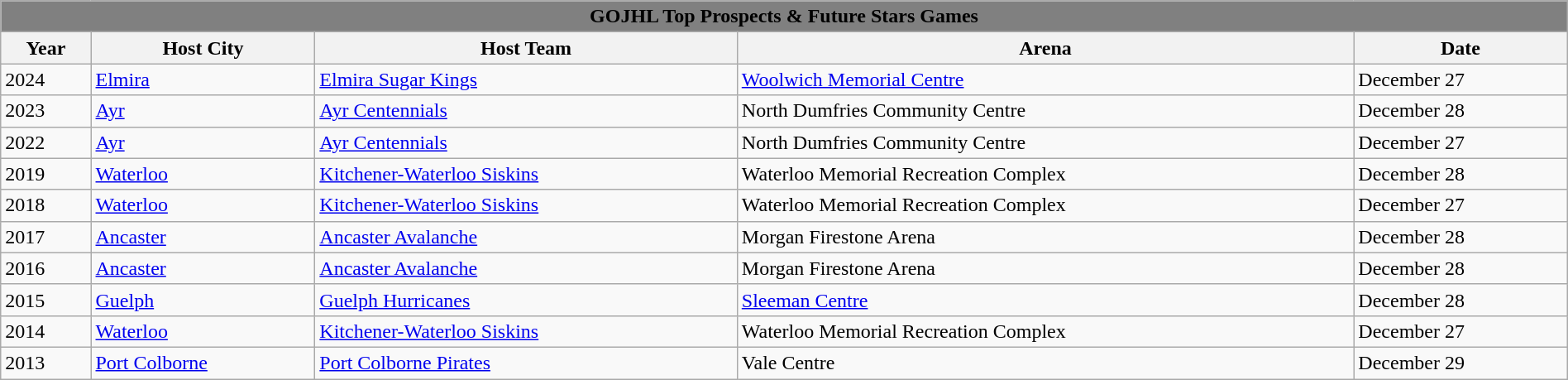<table class="wikitable" style="width: 100%">
<tr>
<td style="background:gray; text-align:center;" colspan="6"><strong><span>GOJHL Top Prospects & Future Stars Games</span></strong></td>
</tr>
<tr>
<th>Year</th>
<th>Host City</th>
<th>Host Team</th>
<th>Arena</th>
<th>Date</th>
</tr>
<tr>
<td>2024</td>
<td><a href='#'>Elmira</a></td>
<td><a href='#'>Elmira Sugar Kings</a></td>
<td><a href='#'>Woolwich Memorial Centre</a></td>
<td>December 27</td>
</tr>
<tr>
<td>2023</td>
<td><a href='#'>Ayr</a></td>
<td><a href='#'>Ayr Centennials</a></td>
<td>North Dumfries Community Centre</td>
<td>December 28</td>
</tr>
<tr>
<td>2022</td>
<td><a href='#'>Ayr</a></td>
<td><a href='#'>Ayr Centennials</a></td>
<td>North Dumfries Community Centre</td>
<td>December 27</td>
</tr>
<tr>
<td>2019</td>
<td><a href='#'>Waterloo</a></td>
<td><a href='#'>Kitchener-Waterloo Siskins</a></td>
<td>Waterloo Memorial Recreation Complex</td>
<td>December 28</td>
</tr>
<tr>
<td>2018</td>
<td><a href='#'>Waterloo</a></td>
<td><a href='#'>Kitchener-Waterloo Siskins</a></td>
<td>Waterloo Memorial Recreation Complex</td>
<td>December 27</td>
</tr>
<tr>
<td>2017</td>
<td><a href='#'>Ancaster</a></td>
<td><a href='#'>Ancaster Avalanche</a></td>
<td>Morgan Firestone Arena</td>
<td>December 28</td>
</tr>
<tr>
<td>2016</td>
<td><a href='#'>Ancaster</a></td>
<td><a href='#'>Ancaster Avalanche</a></td>
<td>Morgan Firestone Arena</td>
<td>December 28</td>
</tr>
<tr>
<td>2015</td>
<td><a href='#'>Guelph</a></td>
<td><a href='#'>Guelph Hurricanes</a></td>
<td><a href='#'>Sleeman Centre</a></td>
<td>December 28</td>
</tr>
<tr>
<td>2014</td>
<td><a href='#'>Waterloo</a></td>
<td><a href='#'>Kitchener-Waterloo Siskins</a></td>
<td>Waterloo Memorial Recreation Complex</td>
<td>December 27</td>
</tr>
<tr>
<td>2013</td>
<td><a href='#'>Port Colborne</a></td>
<td><a href='#'>Port Colborne Pirates</a></td>
<td>Vale Centre</td>
<td>December 29</td>
</tr>
</table>
